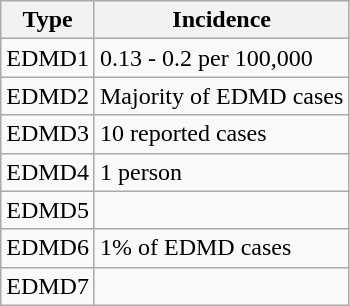<table class="wikitable sortable">
<tr>
<th>Type</th>
<th>Incidence</th>
</tr>
<tr>
<td>EDMD1</td>
<td>0.13 - 0.2 per 100,000</td>
</tr>
<tr>
<td>EDMD2</td>
<td>Majority of EDMD cases</td>
</tr>
<tr>
<td>EDMD3</td>
<td>10 reported cases</td>
</tr>
<tr>
<td>EDMD4</td>
<td>1 person</td>
</tr>
<tr>
<td>EDMD5</td>
<td></td>
</tr>
<tr>
<td>EDMD6</td>
<td>1% of EDMD cases</td>
</tr>
<tr>
<td>EDMD7</td>
<td></td>
</tr>
</table>
